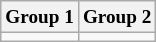<table class="wikitable" style="font-size:80%">
<tr>
<th width=50%>Group 1</th>
<th width=50%>Group 2</th>
</tr>
<tr>
<td valign=top></td>
<td valign=top></td>
</tr>
</table>
